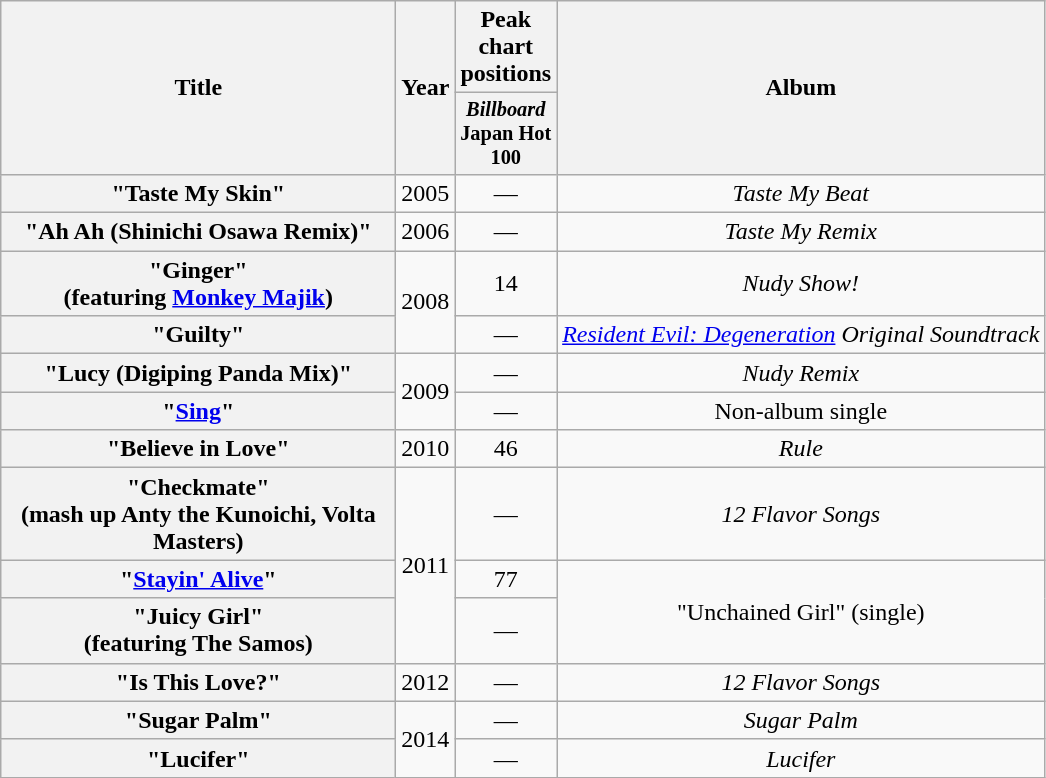<table class="wikitable plainrowheaders" style="text-align:center;">
<tr>
<th scope="col" rowspan="2" style="width:16em;">Title</th>
<th scope="col" rowspan="2">Year</th>
<th scope="col" colspan="1">Peak chart positions</th>
<th scope="col" rowspan="2">Album</th>
</tr>
<tr>
<th style="width:3em;font-size:85%"><em>Billboard</em> Japan Hot 100<br></th>
</tr>
<tr>
<th scope="row">"Taste My Skin"</th>
<td>2005</td>
<td>—</td>
<td><em>Taste My Beat</em></td>
</tr>
<tr>
<th scope="row">"Ah Ah (Shinichi Osawa Remix)"</th>
<td>2006</td>
<td>—</td>
<td><em>Taste My Remix</em></td>
</tr>
<tr>
<th scope="row">"Ginger"<br><span>(featuring <a href='#'>Monkey Majik</a>)</span></th>
<td rowspan="2">2008</td>
<td>14</td>
<td><em>Nudy Show!</em></td>
</tr>
<tr>
<th scope="row">"Guilty"</th>
<td>—</td>
<td><em><a href='#'>Resident Evil: Degeneration</a> Original Soundtrack</em></td>
</tr>
<tr>
<th scope="row">"Lucy (Digiping Panda Mix)"</th>
<td rowspan="2">2009</td>
<td>—</td>
<td><em>Nudy Remix</em></td>
</tr>
<tr>
<th scope="row">"<a href='#'>Sing</a>"</th>
<td>—</td>
<td>Non-album single</td>
</tr>
<tr>
<th scope="row">"Believe in Love"</th>
<td>2010</td>
<td>46</td>
<td><em>Rule</em></td>
</tr>
<tr>
<th scope="row">"Checkmate"<br><span>(mash up Anty the Kunoichi, Volta Masters)</span></th>
<td rowspan="3">2011</td>
<td>—</td>
<td><em>12 Flavor Songs</em></td>
</tr>
<tr>
<th scope="row">"<a href='#'>Stayin' Alive</a>"</th>
<td>77</td>
<td rowspan=2>"Unchained Girl" <span>(single)</span></td>
</tr>
<tr>
<th scope="row">"Juicy Girl"<br><span>(featuring The Samos)</span></th>
<td>—</td>
</tr>
<tr>
<th scope="row">"Is This Love?"</th>
<td>2012</td>
<td>—</td>
<td><em>12 Flavor Songs</em></td>
</tr>
<tr>
<th scope="row">"Sugar Palm"</th>
<td rowspan="2">2014</td>
<td>—</td>
<td><em>Sugar Palm</em></td>
</tr>
<tr>
<th scope="row">"Lucifer"</th>
<td>—</td>
<td><em>Lucifer</em></td>
</tr>
</table>
